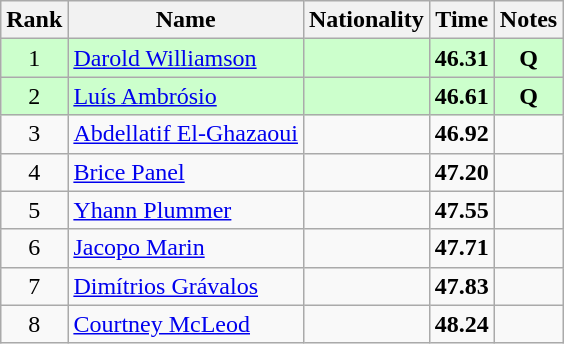<table class="wikitable sortable" style="text-align:center">
<tr>
<th>Rank</th>
<th>Name</th>
<th>Nationality</th>
<th>Time</th>
<th>Notes</th>
</tr>
<tr bgcolor=ccffcc>
<td>1</td>
<td align=left><a href='#'>Darold Williamson</a></td>
<td align=left></td>
<td><strong>46.31</strong></td>
<td><strong>Q</strong></td>
</tr>
<tr bgcolor=ccffcc>
<td>2</td>
<td align=left><a href='#'>Luís Ambrósio</a></td>
<td align=left></td>
<td><strong>46.61</strong></td>
<td><strong>Q</strong></td>
</tr>
<tr>
<td>3</td>
<td align=left><a href='#'>Abdellatif El-Ghazaoui</a></td>
<td align=left></td>
<td><strong>46.92</strong></td>
<td></td>
</tr>
<tr>
<td>4</td>
<td align=left><a href='#'>Brice Panel</a></td>
<td align=left></td>
<td><strong>47.20</strong></td>
<td></td>
</tr>
<tr>
<td>5</td>
<td align=left><a href='#'>Yhann Plummer</a></td>
<td align=left></td>
<td><strong>47.55</strong></td>
<td></td>
</tr>
<tr>
<td>6</td>
<td align=left><a href='#'>Jacopo Marin</a></td>
<td align=left></td>
<td><strong>47.71</strong></td>
<td></td>
</tr>
<tr>
<td>7</td>
<td align=left><a href='#'>Dimítrios Grávalos</a></td>
<td align=left></td>
<td><strong>47.83</strong></td>
<td></td>
</tr>
<tr>
<td>8</td>
<td align=left><a href='#'>Courtney McLeod</a></td>
<td align=left></td>
<td><strong>48.24</strong></td>
<td></td>
</tr>
</table>
